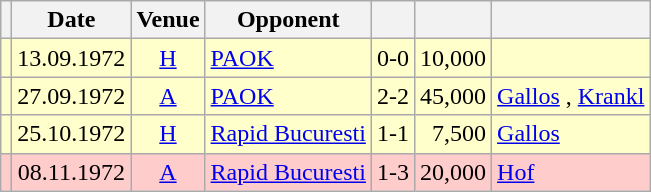<table class="wikitable" Style="text-align: center">
<tr>
<th></th>
<th>Date</th>
<th>Venue</th>
<th>Opponent</th>
<th></th>
<th></th>
<th></th>
</tr>
<tr style="background:#ffc">
<td></td>
<td>13.09.1972</td>
<td><a href='#'>H</a></td>
<td align="left"><a href='#'>PAOK</a> </td>
<td>0-0</td>
<td align="right">10,000</td>
<td align="left"></td>
</tr>
<tr style="background:#ffc">
<td></td>
<td>27.09.1972</td>
<td><a href='#'>A</a></td>
<td align="left"><a href='#'>PAOK</a> </td>
<td>2-2</td>
<td align="right">45,000</td>
<td align="left"><a href='#'>Gallos</a> , <a href='#'>Krankl</a> </td>
</tr>
<tr style="background:#ffc">
<td></td>
<td>25.10.1972</td>
<td><a href='#'>H</a></td>
<td align="left"><a href='#'>Rapid Bucuresti</a> </td>
<td>1-1</td>
<td align="right">7,500</td>
<td align="left"><a href='#'>Gallos</a> </td>
</tr>
<tr style="background:#fcc">
<td></td>
<td>08.11.1972</td>
<td><a href='#'>A</a></td>
<td align="left"><a href='#'>Rapid Bucuresti</a> </td>
<td>1-3</td>
<td align="right">20,000</td>
<td align="left"><a href='#'>Hof</a> </td>
</tr>
</table>
